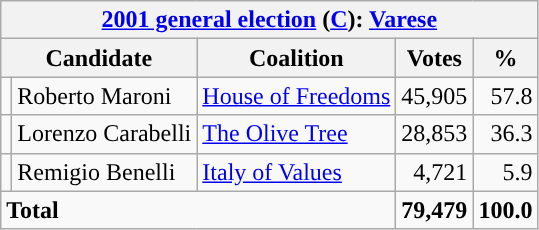<table class=wikitable style=text-align:right>
<tr>
<th colspan=5><a href='#'>2001 general election</a> (<a href='#'>C</a>): <a href='#'>Varese</a></th>
</tr>
<tr>
<th colspan=2>Candidate</th>
<th>Coalition</th>
<th>Votes</th>
<th>%</th>
</tr>
<tr>
<td></td>
<td align=left>Roberto Maroni</td>
<td align=left><a href='#'>House of Freedoms</a></td>
<td>45,905</td>
<td>57.8</td>
</tr>
<tr>
<td></td>
<td align=left>Lorenzo Carabelli</td>
<td align=left><a href='#'>The Olive Tree</a></td>
<td>28,853</td>
<td>36.3</td>
</tr>
<tr>
<td></td>
<td align=left>Remigio Benelli</td>
<td align=left><a href='#'>Italy of Values</a></td>
<td>4,721</td>
<td>5.9</td>
</tr>
<tr>
<td align=left colspan=3><strong>Total</strong></td>
<td><strong>79,479</strong></td>
<td><strong>100.0</strong></td>
</tr>
</table>
